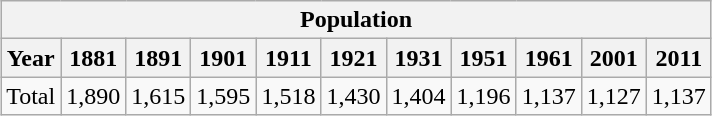<table class="wikitable" style="margin: 1em auto 1em auto;">
<tr>
<th colspan="11">Population</th>
</tr>
<tr>
<th>Year</th>
<th>1881</th>
<th>1891</th>
<th>1901</th>
<th>1911</th>
<th>1921</th>
<th>1931</th>
<th>1951</th>
<th>1961</th>
<th>2001</th>
<th>2011</th>
</tr>
<tr>
<td>Total</td>
<td>1,890</td>
<td>1,615</td>
<td>1,595</td>
<td>1,518</td>
<td>1,430</td>
<td>1,404</td>
<td>1,196</td>
<td>1,137</td>
<td>1,127</td>
<td>1,137</td>
</tr>
</table>
